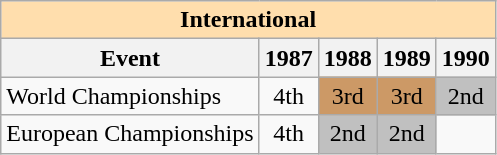<table class="wikitable" style="text-align:center">
<tr>
<th style="background-color: #ffdead; " colspan=5 align=center><strong>International</strong></th>
</tr>
<tr>
<th>Event</th>
<th>1987</th>
<th>1988</th>
<th>1989</th>
<th>1990</th>
</tr>
<tr>
<td align=left>World Championships</td>
<td>4th</td>
<td bgcolor=cc9966>3rd</td>
<td bgcolor=cc9966>3rd</td>
<td bgcolor=silver>2nd</td>
</tr>
<tr>
<td align=left>European Championships</td>
<td>4th</td>
<td bgcolor=silver>2nd</td>
<td bgcolor=silver>2nd</td>
<td></td>
</tr>
</table>
